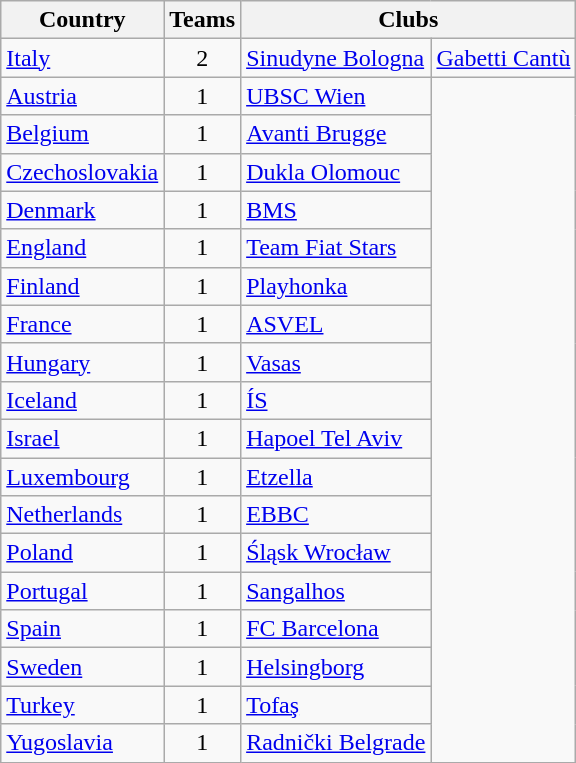<table class="wikitable" style="margin-left:0.5em;">
<tr>
<th>Country</th>
<th>Teams</th>
<th colspan=5>Clubs</th>
</tr>
<tr>
<td> <a href='#'>Italy</a></td>
<td align=center>2</td>
<td><a href='#'>Sinudyne Bologna</a></td>
<td><a href='#'>Gabetti Cantù</a></td>
</tr>
<tr>
<td> <a href='#'>Austria</a></td>
<td align=center>1</td>
<td><a href='#'>UBSC Wien</a></td>
</tr>
<tr>
<td> <a href='#'>Belgium</a></td>
<td align=center>1</td>
<td><a href='#'>Avanti Brugge</a></td>
</tr>
<tr>
<td> <a href='#'>Czechoslovakia</a></td>
<td align=center>1</td>
<td><a href='#'>Dukla Olomouc</a></td>
</tr>
<tr>
<td> <a href='#'>Denmark</a></td>
<td align=center>1</td>
<td><a href='#'>BMS</a></td>
</tr>
<tr>
<td> <a href='#'>England</a></td>
<td align=center>1</td>
<td><a href='#'>Team Fiat Stars</a></td>
</tr>
<tr>
<td> <a href='#'>Finland</a></td>
<td align=center>1</td>
<td><a href='#'>Playhonka</a></td>
</tr>
<tr>
<td> <a href='#'>France</a></td>
<td align=center>1</td>
<td><a href='#'>ASVEL</a></td>
</tr>
<tr>
<td> <a href='#'>Hungary</a></td>
<td align=center>1</td>
<td><a href='#'>Vasas</a></td>
</tr>
<tr>
<td> <a href='#'>Iceland</a></td>
<td align=center>1</td>
<td><a href='#'>ÍS</a></td>
</tr>
<tr>
<td> <a href='#'>Israel</a></td>
<td align=center>1</td>
<td><a href='#'>Hapoel Tel Aviv</a></td>
</tr>
<tr>
<td> <a href='#'>Luxembourg</a></td>
<td align=center>1</td>
<td><a href='#'>Etzella</a></td>
</tr>
<tr>
<td> <a href='#'>Netherlands</a></td>
<td align=center>1</td>
<td><a href='#'>EBBC</a></td>
</tr>
<tr>
<td> <a href='#'>Poland</a></td>
<td align=center>1</td>
<td><a href='#'>Śląsk Wrocław</a></td>
</tr>
<tr>
<td> <a href='#'>Portugal</a></td>
<td align=center>1</td>
<td><a href='#'>Sangalhos</a></td>
</tr>
<tr>
<td> <a href='#'>Spain</a></td>
<td align=center>1</td>
<td><a href='#'>FC Barcelona</a></td>
</tr>
<tr>
<td> <a href='#'>Sweden</a></td>
<td align=center>1</td>
<td><a href='#'>Helsingborg</a></td>
</tr>
<tr>
<td> <a href='#'>Turkey</a></td>
<td align=center>1</td>
<td><a href='#'>Tofaş</a></td>
</tr>
<tr>
<td> <a href='#'>Yugoslavia</a></td>
<td align=center>1</td>
<td><a href='#'>Radnički Belgrade</a></td>
</tr>
</table>
